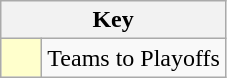<table class="wikitable" style="text-align: center;">
<tr>
<th colspan=2>Key</th>
</tr>
<tr>
<td style="background:#ffffcc; width:20px;"></td>
<td align=left>Teams to Playoffs</td>
</tr>
</table>
